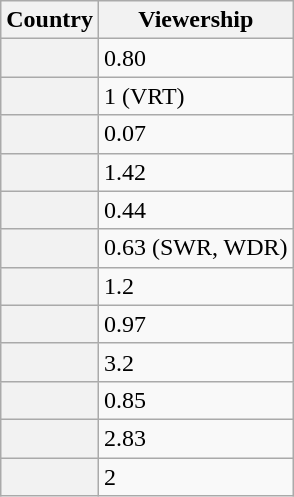<table class="wikitable sortable plainrowheaders">
<tr>
<th scope="col">Country</th>
<th scope="col">Viewership</th>
</tr>
<tr>
<th scope="row"></th>
<td>0.80</td>
</tr>
<tr>
<th scope="row"></th>
<td>1 (VRT)</td>
</tr>
<tr>
<th scope="row"></th>
<td>0.07</td>
</tr>
<tr>
<th scope="row"></th>
<td>1.42</td>
</tr>
<tr>
<th scope="row"></th>
<td>0.44</td>
</tr>
<tr>
<th scope="row"></th>
<td>0.63 (SWR, WDR)</td>
</tr>
<tr>
<th scope="row"></th>
<td>1.2</td>
</tr>
<tr>
<th scope="row"></th>
<td>0.97</td>
</tr>
<tr>
<th scope="row"></th>
<td>3.2</td>
</tr>
<tr>
<th scope="row"></th>
<td>0.85</td>
</tr>
<tr>
<th scope="row"></th>
<td>2.83</td>
</tr>
<tr>
<th scope="row"></th>
<td>2</td>
</tr>
</table>
